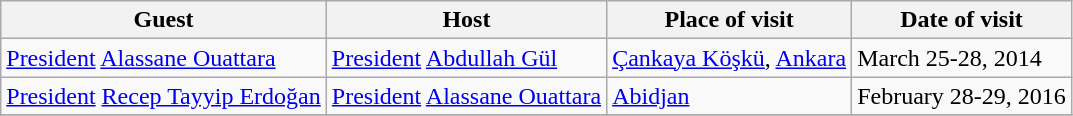<table class="wikitable" border="1">
<tr>
<th>Guest</th>
<th>Host</th>
<th>Place of visit</th>
<th>Date of visit</th>
</tr>
<tr>
<td> <a href='#'>President</a> <a href='#'>Alassane Ouattara</a></td>
<td> <a href='#'>President</a> <a href='#'>Abdullah Gül</a></td>
<td><a href='#'>Çankaya Köşkü</a>, <a href='#'>Ankara</a></td>
<td>March 25-28, 2014</td>
</tr>
<tr>
<td> <a href='#'>President</a> <a href='#'>Recep Tayyip Erdoğan</a></td>
<td> <a href='#'>President</a> <a href='#'>Alassane Ouattara</a></td>
<td><a href='#'>Abidjan</a></td>
<td>February 28-29, 2016</td>
</tr>
<tr>
</tr>
</table>
